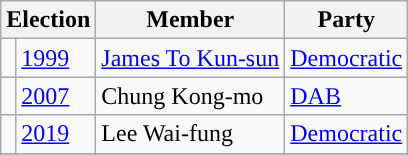<table class="wikitable">
<tr>
<th colspan="2">Election</th>
<th>Member</th>
<th>Party</th>
</tr>
<tr>
<td style="background-color: "></td>
<td><a href='#'>1999</a></td>
<td><a href='#'>James To Kun-sun</a></td>
<td><a href='#'>Democratic</a></td>
</tr>
<tr>
<td style="background-color: "></td>
<td><a href='#'>2007</a></td>
<td>Chung Kong-mo</td>
<td><a href='#'>DAB</a></td>
</tr>
<tr>
<td style="background-color: "></td>
<td><a href='#'>2019</a></td>
<td>Lee Wai-fung</td>
<td><a href='#'>Democratic</a></td>
</tr>
<tr>
</tr>
</table>
